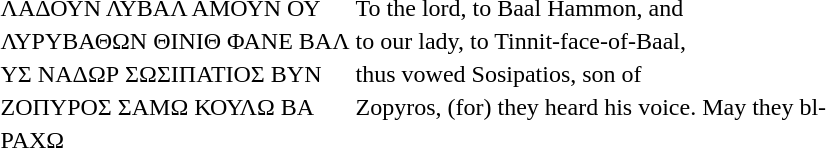<table>
<tr>
<td>ΛΑΔΟΥΝ ΛΥΒΑΛ ΑΜΟΥΝ ΟΥ</td>
<td>To the lord, to Baal Hammon, and</td>
</tr>
<tr>
<td>ΛΥΡΥΒΑΘΩΝ ΘΙΝΙΘ ΦΑΝΕ ΒΑΛ</td>
<td>to our lady, to Tinnit-face-of-Baal,</td>
</tr>
<tr>
<td>ΥΣ ΝΑΔΩΡ ΣΩΣΙΠΑΤΙΟΣ ΒΥΝ</td>
<td>thus vowed Sosipatios, son of</td>
</tr>
<tr>
<td>ΖΟΠΥΡΟΣ ΣΑΜΩ ΚΟΥΛΩ ΒΑ</td>
<td>Zopyros, (for) they heard his voice. May they bl-</td>
</tr>
<tr>
<td>ΡΑΧΩ</td>
</tr>
<tr ess him!>
</tr>
</table>
